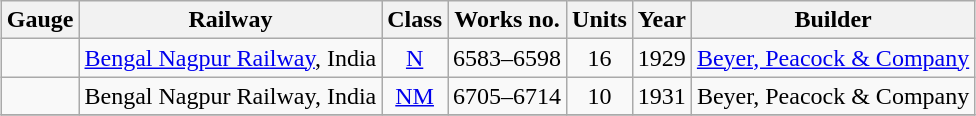<table class="wikitable collapsible sortable" style="margin:0.5em auto; font-size:100%;text-align:center">
<tr>
<th>Gauge</th>
<th>Railway</th>
<th>Class</th>
<th>Works no.</th>
<th>Units</th>
<th>Year</th>
<th>Builder</th>
</tr>
<tr>
<td></td>
<td><a href='#'>Bengal Nagpur Railway</a>, India</td>
<td><a href='#'>N</a></td>
<td>6583–6598</td>
<td>16</td>
<td>1929</td>
<td><a href='#'>Beyer, Peacock & Company</a></td>
</tr>
<tr>
<td></td>
<td>Bengal Nagpur Railway, India</td>
<td><a href='#'>NM</a></td>
<td>6705–6714</td>
<td>10</td>
<td>1931</td>
<td>Beyer, Peacock & Company</td>
</tr>
<tr>
</tr>
</table>
